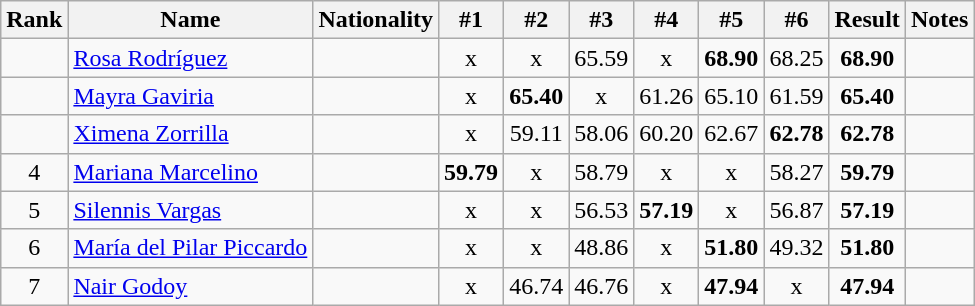<table class="wikitable sortable" style="text-align:center">
<tr>
<th>Rank</th>
<th>Name</th>
<th>Nationality</th>
<th>#1</th>
<th>#2</th>
<th>#3</th>
<th>#4</th>
<th>#5</th>
<th>#6</th>
<th>Result</th>
<th>Notes</th>
</tr>
<tr>
<td></td>
<td align=left><a href='#'>Rosa Rodríguez</a></td>
<td align=left></td>
<td>x</td>
<td>x</td>
<td>65.59</td>
<td>x</td>
<td><strong>68.90</strong></td>
<td>68.25</td>
<td><strong>68.90</strong></td>
<td></td>
</tr>
<tr>
<td></td>
<td align=left><a href='#'>Mayra Gaviria</a></td>
<td align=left></td>
<td>x</td>
<td><strong>65.40</strong></td>
<td>x</td>
<td>61.26</td>
<td>65.10</td>
<td>61.59</td>
<td><strong>65.40</strong></td>
<td></td>
</tr>
<tr>
<td></td>
<td align=left><a href='#'>Ximena Zorrilla</a></td>
<td align=left></td>
<td>x</td>
<td>59.11</td>
<td>58.06</td>
<td>60.20</td>
<td>62.67</td>
<td><strong>62.78</strong></td>
<td><strong>62.78</strong></td>
<td></td>
</tr>
<tr>
<td>4</td>
<td align=left><a href='#'>Mariana Marcelino</a></td>
<td align=left></td>
<td><strong>59.79</strong></td>
<td>x</td>
<td>58.79</td>
<td>x</td>
<td>x</td>
<td>58.27</td>
<td><strong>59.79</strong></td>
<td></td>
</tr>
<tr>
<td>5</td>
<td align=left><a href='#'>Silennis Vargas</a></td>
<td align=left></td>
<td>x</td>
<td>x</td>
<td>56.53</td>
<td><strong>57.19</strong></td>
<td>x</td>
<td>56.87</td>
<td><strong>57.19</strong></td>
<td></td>
</tr>
<tr>
<td>6</td>
<td align=left><a href='#'>María del Pilar Piccardo</a></td>
<td align=left></td>
<td>x</td>
<td>x</td>
<td>48.86</td>
<td>x</td>
<td><strong>51.80</strong></td>
<td>49.32</td>
<td><strong>51.80</strong></td>
<td></td>
</tr>
<tr>
<td>7</td>
<td align=left><a href='#'>Nair Godoy</a></td>
<td align=left></td>
<td>x</td>
<td>46.74</td>
<td>46.76</td>
<td>x</td>
<td><strong>47.94</strong></td>
<td>x</td>
<td><strong>47.94</strong></td>
<td></td>
</tr>
</table>
